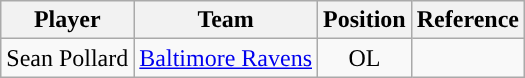<table class="wikitable" style="text-align:center;">
<tr>
<th>Player</th>
<th>Team</th>
<th>Position</th>
<th>Reference</th>
</tr>
<tr>
<td>Sean Pollard</td>
<td><a href='#'>Baltimore Ravens</a></td>
<td>OL</td>
<td></td>
</tr>
</table>
